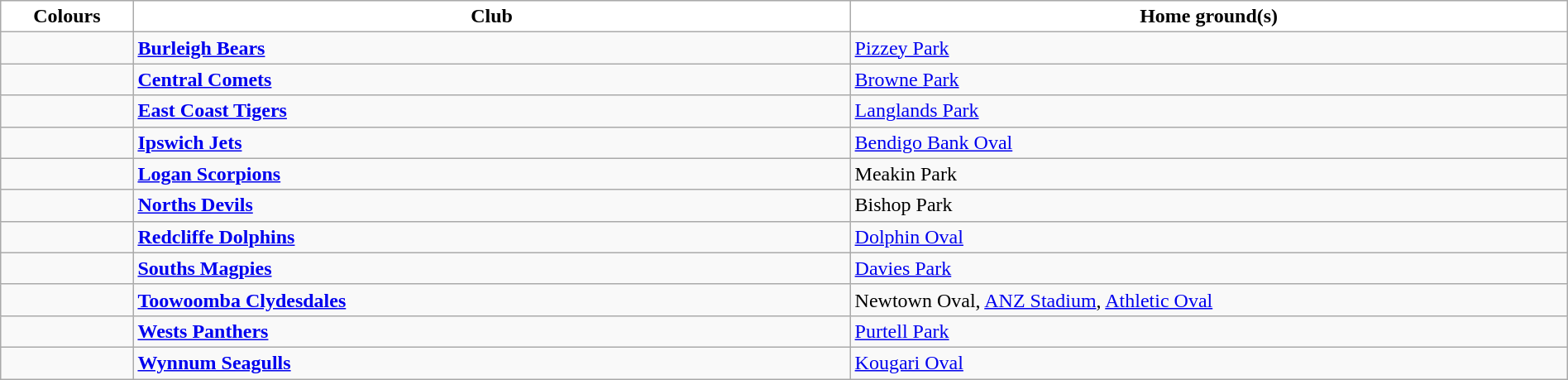<table class="wikitable" style="width:100%; text-align:left">
<tr>
<th style="background:white; width:1%">Colours</th>
<th style="background:white; width:10%">Club</th>
<th style="background:white; width:10%">Home ground(s)</th>
</tr>
<tr>
<td></td>
<td><strong><a href='#'>Burleigh Bears</a></strong></td>
<td><a href='#'>Pizzey Park</a></td>
</tr>
<tr>
<td></td>
<td><strong><a href='#'>Central Comets</a></strong></td>
<td><a href='#'>Browne Park</a></td>
</tr>
<tr>
<td></td>
<td><strong><a href='#'>East Coast Tigers</a></strong></td>
<td><a href='#'>Langlands Park</a></td>
</tr>
<tr>
<td></td>
<td><strong><a href='#'>Ipswich Jets</a></strong></td>
<td><a href='#'>Bendigo Bank Oval</a></td>
</tr>
<tr>
<td></td>
<td><strong><a href='#'>Logan Scorpions</a></strong></td>
<td>Meakin Park</td>
</tr>
<tr>
<td></td>
<td><strong><a href='#'>Norths Devils</a></strong></td>
<td>Bishop Park</td>
</tr>
<tr>
<td></td>
<td><strong><a href='#'>Redcliffe Dolphins</a></strong></td>
<td><a href='#'>Dolphin Oval</a></td>
</tr>
<tr>
<td></td>
<td><strong><a href='#'>Souths Magpies</a></strong></td>
<td><a href='#'>Davies Park</a></td>
</tr>
<tr>
<td></td>
<td><strong><a href='#'>Toowoomba Clydesdales</a></strong></td>
<td>Newtown Oval, <a href='#'>ANZ Stadium</a>, <a href='#'>Athletic Oval</a></td>
</tr>
<tr>
<td></td>
<td><strong><a href='#'>Wests Panthers</a></strong></td>
<td><a href='#'>Purtell Park</a></td>
</tr>
<tr>
<td></td>
<td><strong><a href='#'>Wynnum Seagulls</a></strong></td>
<td><a href='#'>Kougari Oval</a></td>
</tr>
</table>
